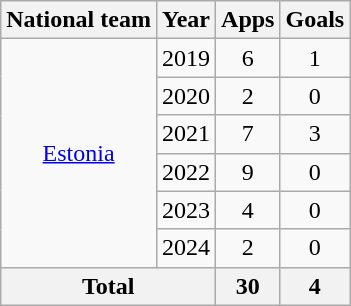<table class="wikitable" style="text-align:center">
<tr>
<th>National team</th>
<th>Year</th>
<th>Apps</th>
<th>Goals</th>
</tr>
<tr>
<td rowspan="6"><a href='#'>Estonia</a></td>
<td>2019</td>
<td>6</td>
<td>1</td>
</tr>
<tr>
<td>2020</td>
<td>2</td>
<td>0</td>
</tr>
<tr>
<td>2021</td>
<td>7</td>
<td>3</td>
</tr>
<tr>
<td>2022</td>
<td>9</td>
<td>0</td>
</tr>
<tr>
<td>2023</td>
<td>4</td>
<td>0</td>
</tr>
<tr>
<td>2024</td>
<td>2</td>
<td>0</td>
</tr>
<tr>
<th colspan="2">Total</th>
<th>30</th>
<th>4</th>
</tr>
</table>
